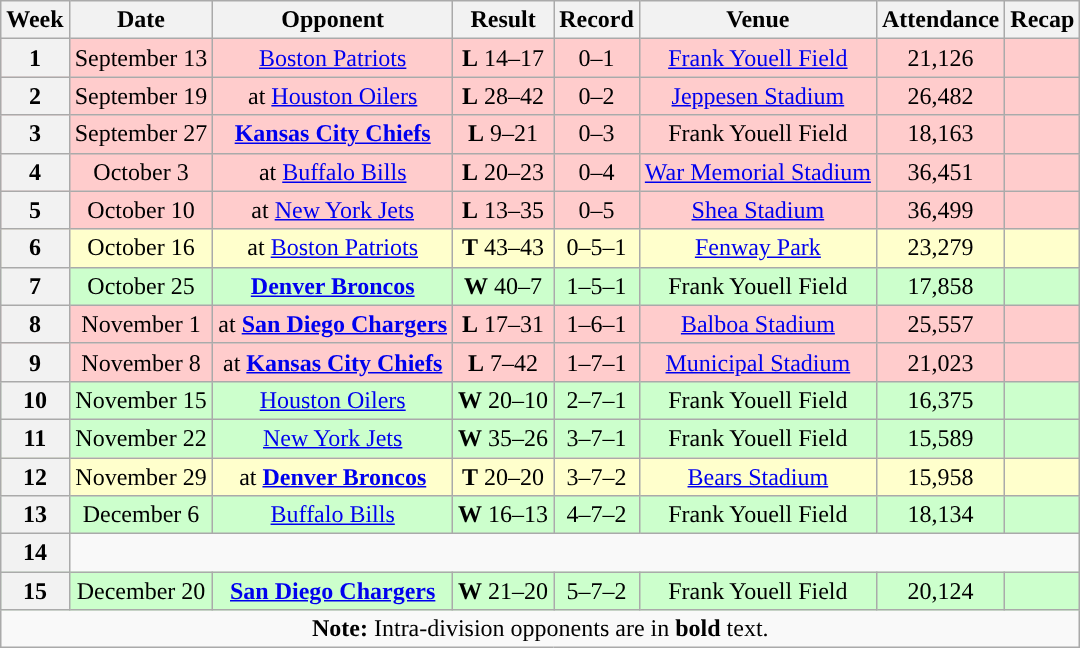<table class="wikitable" style="text-align:center">
<tr>
<th>Week</th>
<th>Date</th>
<th>Opponent</th>
<th>Result</th>
<th>Record</th>
<th>Venue</th>
<th>Attendance</th>
<th>Recap</th>
</tr>
<tr style="background:#fcc">
<th>1</th>
<td>September 13</td>
<td><a href='#'>Boston Patriots</a></td>
<td><strong>L</strong> 14–17</td>
<td>0–1</td>
<td><a href='#'>Frank Youell Field</a></td>
<td>21,126</td>
<td></td>
</tr>
<tr style="background:#fcc">
<th>2</th>
<td>September 19</td>
<td>at <a href='#'>Houston Oilers</a></td>
<td><strong>L</strong> 28–42</td>
<td>0–2</td>
<td><a href='#'>Jeppesen Stadium</a></td>
<td>26,482</td>
<td></td>
</tr>
<tr style="background:#fcc">
<th>3</th>
<td>September 27</td>
<td><strong><a href='#'>Kansas City Chiefs</a></strong></td>
<td><strong>L</strong> 9–21</td>
<td>0–3</td>
<td>Frank Youell Field</td>
<td>18,163</td>
<td></td>
</tr>
<tr style="background:#fcc">
<th>4</th>
<td>October 3</td>
<td>at <a href='#'>Buffalo Bills</a></td>
<td><strong>L</strong> 20–23</td>
<td>0–4</td>
<td><a href='#'>War Memorial Stadium</a></td>
<td>36,451</td>
<td></td>
</tr>
<tr style="background:#fcc">
<th>5</th>
<td>October 10</td>
<td>at <a href='#'>New York Jets</a></td>
<td><strong>L</strong> 13–35</td>
<td>0–5</td>
<td><a href='#'>Shea Stadium</a></td>
<td>36,499</td>
<td></td>
</tr>
<tr style="background:#ffc">
<th>6</th>
<td>October 16</td>
<td>at <a href='#'>Boston Patriots</a></td>
<td><strong>T</strong> 43–43</td>
<td>0–5–1</td>
<td><a href='#'>Fenway Park</a></td>
<td>23,279</td>
<td></td>
</tr>
<tr style="background:#cfc">
<th>7</th>
<td>October 25</td>
<td><strong><a href='#'>Denver Broncos</a></strong></td>
<td><strong>W</strong> 40–7</td>
<td>1–5–1</td>
<td>Frank Youell Field</td>
<td>17,858</td>
<td></td>
</tr>
<tr style="background:#fcc">
<th>8</th>
<td>November 1</td>
<td>at <strong><a href='#'>San Diego Chargers</a></strong></td>
<td><strong>L</strong> 17–31</td>
<td>1–6–1</td>
<td><a href='#'>Balboa Stadium</a></td>
<td>25,557</td>
<td></td>
</tr>
<tr style="background:#fcc">
<th>9</th>
<td>November 8</td>
<td>at <strong><a href='#'>Kansas City Chiefs</a></strong></td>
<td><strong>L</strong> 7–42</td>
<td>1–7–1</td>
<td><a href='#'>Municipal Stadium</a></td>
<td>21,023</td>
<td></td>
</tr>
<tr style="background:#cfc">
<th>10</th>
<td>November 15</td>
<td><a href='#'>Houston Oilers</a></td>
<td><strong>W</strong> 20–10</td>
<td>2–7–1</td>
<td>Frank Youell Field</td>
<td>16,375</td>
<td></td>
</tr>
<tr style="background:#cfc">
<th>11</th>
<td>November 22</td>
<td><a href='#'>New York Jets</a></td>
<td><strong>W</strong> 35–26</td>
<td>3–7–1</td>
<td>Frank Youell Field</td>
<td>15,589</td>
<td></td>
</tr>
<tr style="background:#ffc">
<th>12</th>
<td>November 29</td>
<td>at <strong><a href='#'>Denver Broncos</a></strong></td>
<td><strong>T</strong> 20–20</td>
<td>3–7–2</td>
<td><a href='#'>Bears Stadium</a></td>
<td>15,958</td>
<td></td>
</tr>
<tr style="background:#cfc">
<th>13</th>
<td>December 6</td>
<td><a href='#'>Buffalo Bills</a></td>
<td><strong>W</strong> 16–13</td>
<td>4–7–2</td>
<td>Frank Youell Field</td>
<td>18,134</td>
<td></td>
</tr>
<tr>
<th>14</th>
<td colSpan="7"></td>
</tr>
<tr style="background:#cfc">
<th>15</th>
<td>December 20</td>
<td><strong><a href='#'>San Diego Chargers</a></strong></td>
<td><strong>W</strong> 21–20</td>
<td>5–7–2</td>
<td>Frank Youell Field</td>
<td>20,124</td>
<td></td>
</tr>
<tr>
<td colspan="8"><strong>Note:</strong> Intra-division opponents are in <strong>bold</strong> text.</td>
</tr>
</table>
